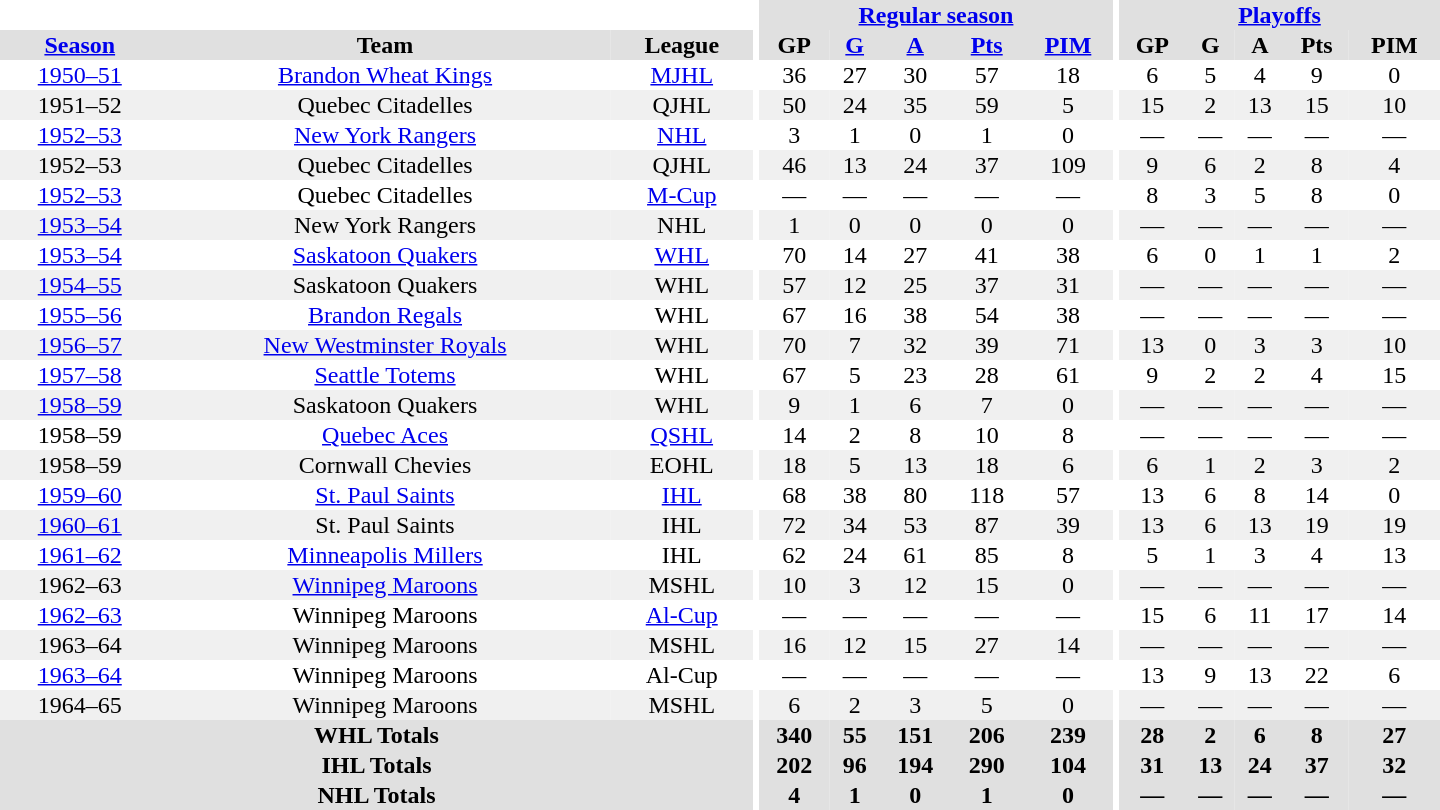<table border="0" cellpadding="1" cellspacing="0" style="text-align:center; width:60em">
<tr bgcolor="#e0e0e0">
<th colspan="3" bgcolor="#ffffff"></th>
<th rowspan="100" bgcolor="#ffffff"></th>
<th colspan="5"><a href='#'>Regular season</a></th>
<th rowspan="100" bgcolor="#ffffff"></th>
<th colspan="5"><a href='#'>Playoffs</a></th>
</tr>
<tr bgcolor="#e0e0e0">
<th><a href='#'>Season</a></th>
<th>Team</th>
<th>League</th>
<th>GP</th>
<th><a href='#'>G</a></th>
<th><a href='#'>A</a></th>
<th><a href='#'>Pts</a></th>
<th><a href='#'>PIM</a></th>
<th>GP</th>
<th>G</th>
<th>A</th>
<th>Pts</th>
<th>PIM</th>
</tr>
<tr>
<td><a href='#'>1950–51</a></td>
<td><a href='#'>Brandon Wheat Kings</a></td>
<td><a href='#'>MJHL</a></td>
<td>36</td>
<td>27</td>
<td>30</td>
<td>57</td>
<td>18</td>
<td>6</td>
<td>5</td>
<td>4</td>
<td>9</td>
<td>0</td>
</tr>
<tr bgcolor="#f0f0f0">
<td>1951–52</td>
<td>Quebec Citadelles</td>
<td>QJHL</td>
<td>50</td>
<td>24</td>
<td>35</td>
<td>59</td>
<td>5</td>
<td>15</td>
<td>2</td>
<td>13</td>
<td>15</td>
<td>10</td>
</tr>
<tr>
<td><a href='#'>1952–53</a></td>
<td><a href='#'>New York Rangers</a></td>
<td><a href='#'>NHL</a></td>
<td>3</td>
<td>1</td>
<td>0</td>
<td>1</td>
<td>0</td>
<td>—</td>
<td>—</td>
<td>—</td>
<td>—</td>
<td>—</td>
</tr>
<tr bgcolor="#f0f0f0">
<td>1952–53</td>
<td>Quebec Citadelles</td>
<td>QJHL</td>
<td>46</td>
<td>13</td>
<td>24</td>
<td>37</td>
<td>109</td>
<td>9</td>
<td>6</td>
<td>2</td>
<td>8</td>
<td>4</td>
</tr>
<tr>
<td><a href='#'>1952–53</a></td>
<td>Quebec Citadelles</td>
<td><a href='#'>M-Cup</a></td>
<td>—</td>
<td>—</td>
<td>—</td>
<td>—</td>
<td>—</td>
<td>8</td>
<td>3</td>
<td>5</td>
<td>8</td>
<td>0</td>
</tr>
<tr bgcolor="#f0f0f0">
<td><a href='#'>1953–54</a></td>
<td>New York Rangers</td>
<td>NHL</td>
<td>1</td>
<td>0</td>
<td>0</td>
<td>0</td>
<td>0</td>
<td>—</td>
<td>—</td>
<td>—</td>
<td>—</td>
<td>—</td>
</tr>
<tr>
<td><a href='#'>1953–54</a></td>
<td><a href='#'>Saskatoon Quakers</a></td>
<td><a href='#'>WHL</a></td>
<td>70</td>
<td>14</td>
<td>27</td>
<td>41</td>
<td>38</td>
<td>6</td>
<td>0</td>
<td>1</td>
<td>1</td>
<td>2</td>
</tr>
<tr bgcolor="#f0f0f0">
<td><a href='#'>1954–55</a></td>
<td>Saskatoon Quakers</td>
<td>WHL</td>
<td>57</td>
<td>12</td>
<td>25</td>
<td>37</td>
<td>31</td>
<td>—</td>
<td>—</td>
<td>—</td>
<td>—</td>
<td>—</td>
</tr>
<tr>
<td><a href='#'>1955–56</a></td>
<td><a href='#'>Brandon Regals</a></td>
<td>WHL</td>
<td>67</td>
<td>16</td>
<td>38</td>
<td>54</td>
<td>38</td>
<td>—</td>
<td>—</td>
<td>—</td>
<td>—</td>
<td>—</td>
</tr>
<tr bgcolor="#f0f0f0">
<td><a href='#'>1956–57</a></td>
<td><a href='#'>New Westminster Royals</a></td>
<td>WHL</td>
<td>70</td>
<td>7</td>
<td>32</td>
<td>39</td>
<td>71</td>
<td>13</td>
<td>0</td>
<td>3</td>
<td>3</td>
<td>10</td>
</tr>
<tr>
<td><a href='#'>1957–58</a></td>
<td><a href='#'>Seattle Totems</a></td>
<td>WHL</td>
<td>67</td>
<td>5</td>
<td>23</td>
<td>28</td>
<td>61</td>
<td>9</td>
<td>2</td>
<td>2</td>
<td>4</td>
<td>15</td>
</tr>
<tr bgcolor="#f0f0f0">
<td><a href='#'>1958–59</a></td>
<td>Saskatoon Quakers</td>
<td>WHL</td>
<td>9</td>
<td>1</td>
<td>6</td>
<td>7</td>
<td>0</td>
<td>—</td>
<td>—</td>
<td>—</td>
<td>—</td>
<td>—</td>
</tr>
<tr>
<td>1958–59</td>
<td><a href='#'>Quebec Aces</a></td>
<td><a href='#'>QSHL</a></td>
<td>14</td>
<td>2</td>
<td>8</td>
<td>10</td>
<td>8</td>
<td>—</td>
<td>—</td>
<td>—</td>
<td>—</td>
<td>—</td>
</tr>
<tr bgcolor="#f0f0f0">
<td>1958–59</td>
<td>Cornwall Chevies</td>
<td>EOHL</td>
<td>18</td>
<td>5</td>
<td>13</td>
<td>18</td>
<td>6</td>
<td>6</td>
<td>1</td>
<td>2</td>
<td>3</td>
<td>2</td>
</tr>
<tr>
<td><a href='#'>1959–60</a></td>
<td><a href='#'>St. Paul Saints</a></td>
<td><a href='#'>IHL</a></td>
<td>68</td>
<td>38</td>
<td>80</td>
<td>118</td>
<td>57</td>
<td>13</td>
<td>6</td>
<td>8</td>
<td>14</td>
<td>0</td>
</tr>
<tr bgcolor="#f0f0f0">
<td><a href='#'>1960–61</a></td>
<td>St. Paul Saints</td>
<td>IHL</td>
<td>72</td>
<td>34</td>
<td>53</td>
<td>87</td>
<td>39</td>
<td>13</td>
<td>6</td>
<td>13</td>
<td>19</td>
<td>19</td>
</tr>
<tr>
<td><a href='#'>1961–62</a></td>
<td><a href='#'>Minneapolis Millers</a></td>
<td>IHL</td>
<td>62</td>
<td>24</td>
<td>61</td>
<td>85</td>
<td>8</td>
<td>5</td>
<td>1</td>
<td>3</td>
<td>4</td>
<td>13</td>
</tr>
<tr bgcolor="#f0f0f0">
<td>1962–63</td>
<td><a href='#'>Winnipeg Maroons</a></td>
<td>MSHL</td>
<td>10</td>
<td>3</td>
<td>12</td>
<td>15</td>
<td>0</td>
<td>—</td>
<td>—</td>
<td>—</td>
<td>—</td>
<td>—</td>
</tr>
<tr>
<td><a href='#'>1962–63</a></td>
<td>Winnipeg Maroons</td>
<td><a href='#'>Al-Cup</a></td>
<td>—</td>
<td>—</td>
<td>—</td>
<td>—</td>
<td>—</td>
<td>15</td>
<td>6</td>
<td>11</td>
<td>17</td>
<td>14</td>
</tr>
<tr bgcolor="#f0f0f0">
<td>1963–64</td>
<td>Winnipeg Maroons</td>
<td>MSHL</td>
<td>16</td>
<td>12</td>
<td>15</td>
<td>27</td>
<td>14</td>
<td>—</td>
<td>—</td>
<td>—</td>
<td>—</td>
<td>—</td>
</tr>
<tr>
<td><a href='#'>1963–64</a></td>
<td>Winnipeg Maroons</td>
<td>Al-Cup</td>
<td>—</td>
<td>—</td>
<td>—</td>
<td>—</td>
<td>—</td>
<td>13</td>
<td>9</td>
<td>13</td>
<td>22</td>
<td>6</td>
</tr>
<tr bgcolor="#f0f0f0">
<td>1964–65</td>
<td>Winnipeg Maroons</td>
<td>MSHL</td>
<td>6</td>
<td>2</td>
<td>3</td>
<td>5</td>
<td>0</td>
<td>—</td>
<td>—</td>
<td>—</td>
<td>—</td>
<td>—</td>
</tr>
<tr bgcolor="#e0e0e0">
<th colspan="3">WHL Totals</th>
<th>340</th>
<th>55</th>
<th>151</th>
<th>206</th>
<th>239</th>
<th>28</th>
<th>2</th>
<th>6</th>
<th>8</th>
<th>27</th>
</tr>
<tr bgcolor="#e0e0e0">
<th colspan="3">IHL Totals</th>
<th>202</th>
<th>96</th>
<th>194</th>
<th>290</th>
<th>104</th>
<th>31</th>
<th>13</th>
<th>24</th>
<th>37</th>
<th>32</th>
</tr>
<tr bgcolor="#e0e0e0">
<th colspan="3">NHL Totals</th>
<th>4</th>
<th>1</th>
<th>0</th>
<th>1</th>
<th>0</th>
<th>—</th>
<th>—</th>
<th>—</th>
<th>—</th>
<th>—</th>
</tr>
</table>
